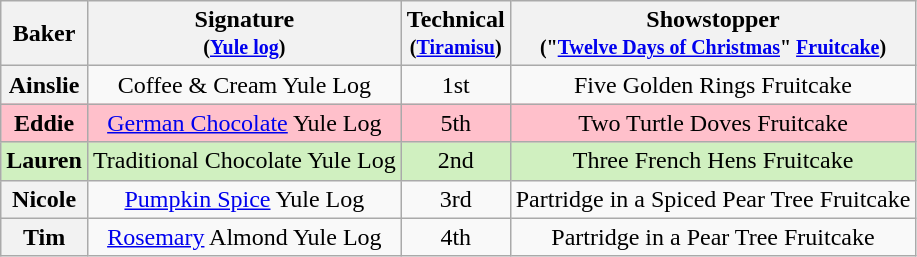<table class="wikitable sortable" style="text-align:center;">
<tr>
<th scope="col">Baker</th>
<th scope="col" class="unsortable">Signature<br><small>(<a href='#'>Yule log</a>)</small></th>
<th scope="col">Technical<br><small>(<a href='#'>Tiramisu</a>)</small></th>
<th scope="col" class="unsortable">Showstopper<br><small>("<a href='#'>Twelve Days of Christmas</a>" <a href='#'>Fruitcake</a>)</small></th>
</tr>
<tr>
<th scope="row">Ainslie</th>
<td>Coffee & Cream Yule Log</td>
<td>1st</td>
<td>Five Golden Rings Fruitcake</td>
</tr>
<tr style="background:Pink;">
<th scope="row" style="background:Pink;">Eddie</th>
<td><a href='#'>German Chocolate</a> Yule Log</td>
<td>5th</td>
<td>Two Turtle Doves Fruitcake</td>
</tr>
<tr style="background:#d0f0c0;">
<th scope="row" style="background:#d0f0c0;">Lauren</th>
<td>Traditional Chocolate Yule Log</td>
<td>2nd</td>
<td>Three French Hens Fruitcake</td>
</tr>
<tr>
<th scope="row">Nicole</th>
<td><a href='#'>Pumpkin Spice</a> Yule Log</td>
<td>3rd</td>
<td>Partridge in a Spiced Pear Tree Fruitcake</td>
</tr>
<tr>
<th scope="row">Tim</th>
<td><a href='#'>Rosemary</a> Almond Yule Log</td>
<td>4th</td>
<td>Partridge in a Pear Tree Fruitcake</td>
</tr>
</table>
